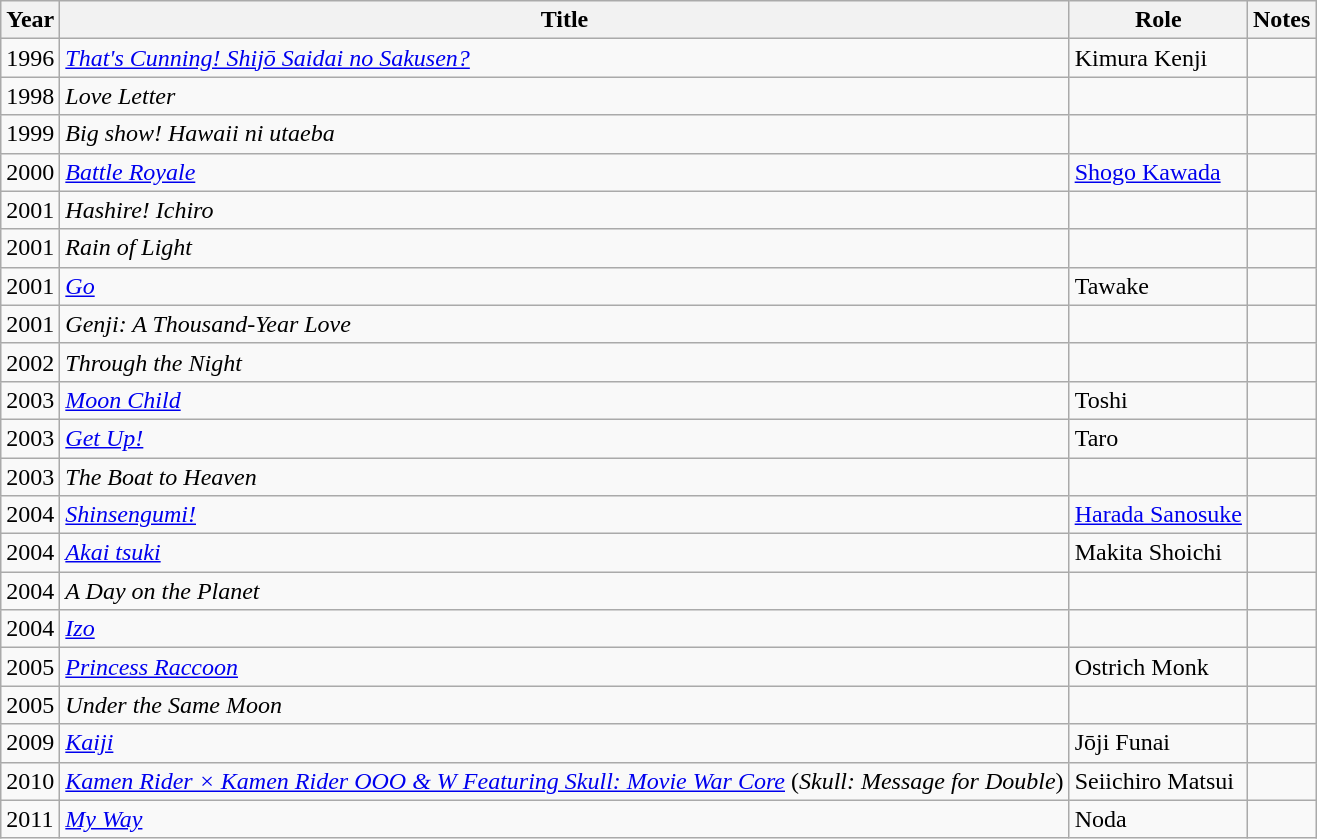<table class="wikitable sortable">
<tr>
<th>Year</th>
<th>Title</th>
<th>Role</th>
<th>Notes</th>
</tr>
<tr>
<td>1996</td>
<td><em><a href='#'>That's Cunning! Shijō Saidai no Sakusen?</a></em></td>
<td>Kimura Kenji</td>
<td></td>
</tr>
<tr>
<td>1998</td>
<td><em>Love Letter</em></td>
<td></td>
<td></td>
</tr>
<tr>
<td>1999</td>
<td><em>Big show! Hawaii ni utaeba</em></td>
<td></td>
<td></td>
</tr>
<tr>
<td>2000</td>
<td><em><a href='#'>Battle Royale</a></em></td>
<td><a href='#'>Shogo Kawada</a></td>
<td></td>
</tr>
<tr>
<td>2001</td>
<td><em>Hashire! Ichiro</em></td>
<td></td>
<td></td>
</tr>
<tr>
<td>2001</td>
<td><em>Rain of Light</em></td>
<td></td>
<td></td>
</tr>
<tr>
<td>2001</td>
<td><em><a href='#'>Go</a></em></td>
<td>Tawake</td>
<td></td>
</tr>
<tr>
<td>2001</td>
<td><em>Genji: A Thousand-Year Love</em></td>
<td></td>
<td></td>
</tr>
<tr>
<td>2002</td>
<td><em>Through the Night</em></td>
<td></td>
<td></td>
</tr>
<tr>
<td>2003</td>
<td><em><a href='#'>Moon Child</a></em></td>
<td>Toshi</td>
<td></td>
</tr>
<tr>
<td>2003</td>
<td><em><a href='#'>Get Up!</a></em></td>
<td>Taro</td>
<td></td>
</tr>
<tr>
<td>2003</td>
<td><em>The Boat to Heaven</em></td>
<td></td>
<td></td>
</tr>
<tr>
<td>2004</td>
<td><em><a href='#'>Shinsengumi!</a></em></td>
<td><a href='#'>Harada Sanosuke</a></td>
<td></td>
</tr>
<tr>
<td>2004</td>
<td><em><a href='#'>Akai tsuki</a></em></td>
<td>Makita Shoichi</td>
<td></td>
</tr>
<tr>
<td>2004</td>
<td><em>A Day on the Planet</em></td>
<td></td>
<td></td>
</tr>
<tr>
<td>2004</td>
<td><em><a href='#'>Izo</a></em></td>
<td></td>
<td></td>
</tr>
<tr>
<td>2005</td>
<td><em><a href='#'>Princess Raccoon</a></em></td>
<td>Ostrich Monk</td>
<td></td>
</tr>
<tr>
<td>2005</td>
<td><em>Under the Same Moon</em></td>
<td></td>
<td></td>
</tr>
<tr>
<td>2009</td>
<td><em><a href='#'>Kaiji</a></em></td>
<td>Jōji Funai</td>
<td></td>
</tr>
<tr>
<td>2010</td>
<td><em><a href='#'>Kamen Rider × Kamen Rider OOO & W Featuring Skull: Movie War Core</a></em> (<em>Skull: Message for Double</em>)</td>
<td>Seiichiro Matsui</td>
<td></td>
</tr>
<tr>
<td>2011</td>
<td><em><a href='#'>My Way</a></em></td>
<td>Noda</td>
<td></td>
</tr>
</table>
